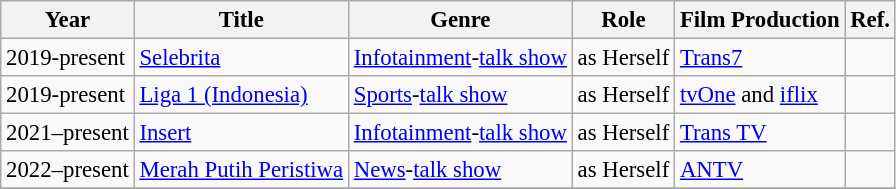<table class="wikitable" style="font-size: 95%;">
<tr>
<th>Year</th>
<th>Title</th>
<th>Genre</th>
<th>Role</th>
<th>Film Production</th>
<th>Ref.</th>
</tr>
<tr>
<td>2019-present</td>
<td><a href='#'>Selebrita</a></td>
<td><a href='#'>Infotainment</a>-<a href='#'>talk show</a></td>
<td>as Herself</td>
<td><a href='#'>Trans7</a></td>
<td></td>
</tr>
<tr>
<td>2019-present</td>
<td><a href='#'>Liga 1 (Indonesia)</a></td>
<td><a href='#'>Sports</a>-<a href='#'>talk show</a></td>
<td>as Herself</td>
<td><a href='#'>tvOne</a> and <a href='#'>iflix</a></td>
<td></td>
</tr>
<tr>
<td>2021–present</td>
<td><a href='#'>Insert</a></td>
<td><a href='#'>Infotainment</a>-<a href='#'>talk show</a></td>
<td>as Herself</td>
<td><a href='#'>Trans TV</a></td>
<td></td>
</tr>
<tr>
<td>2022–present</td>
<td><a href='#'>Merah Putih Peristiwa</a></td>
<td><a href='#'>News</a>-<a href='#'>talk show</a></td>
<td>as Herself</td>
<td><a href='#'>ANTV</a></td>
<td></td>
</tr>
<tr>
</tr>
</table>
